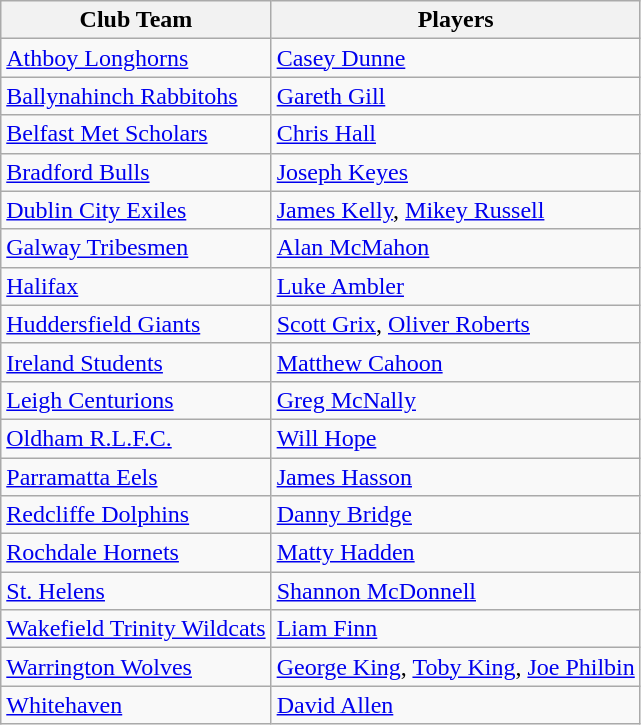<table class="wikitable">
<tr>
<th>Club Team</th>
<th>Players</th>
</tr>
<tr>
<td> <a href='#'>Athboy Longhorns</a></td>
<td> <a href='#'>Casey Dunne</a></td>
</tr>
<tr>
<td> <a href='#'>Ballynahinch Rabbitohs</a></td>
<td> <a href='#'>Gareth Gill</a></td>
</tr>
<tr>
<td> <a href='#'>Belfast Met Scholars</a></td>
<td> <a href='#'>Chris Hall</a></td>
</tr>
<tr>
<td> <a href='#'>Bradford Bulls</a></td>
<td> <a href='#'>Joseph Keyes</a></td>
</tr>
<tr>
<td> <a href='#'>Dublin City Exiles</a></td>
<td> <a href='#'>James Kelly</a>, <a href='#'>Mikey Russell</a></td>
</tr>
<tr>
<td> <a href='#'>Galway Tribesmen</a></td>
<td> <a href='#'>Alan McMahon</a></td>
</tr>
<tr>
<td> <a href='#'>Halifax</a></td>
<td> <a href='#'>Luke Ambler</a></td>
</tr>
<tr>
<td> <a href='#'>Huddersfield Giants</a></td>
<td> <a href='#'>Scott Grix</a>, <a href='#'>Oliver Roberts</a></td>
</tr>
<tr>
<td> <a href='#'>Ireland Students</a></td>
<td> <a href='#'>Matthew Cahoon</a></td>
</tr>
<tr>
<td> <a href='#'>Leigh Centurions</a></td>
<td> <a href='#'>Greg McNally</a></td>
</tr>
<tr>
<td> <a href='#'>Oldham R.L.F.C.</a></td>
<td> <a href='#'>Will Hope</a></td>
</tr>
<tr>
<td> <a href='#'>Parramatta Eels</a></td>
<td> <a href='#'>James Hasson</a></td>
</tr>
<tr>
<td> <a href='#'>Redcliffe Dolphins</a></td>
<td> <a href='#'>Danny Bridge</a></td>
</tr>
<tr>
<td> <a href='#'>Rochdale Hornets</a></td>
<td> <a href='#'>Matty Hadden</a></td>
</tr>
<tr>
<td> <a href='#'>St. Helens</a></td>
<td> <a href='#'>Shannon McDonnell</a></td>
</tr>
<tr>
<td> <a href='#'>Wakefield Trinity Wildcats</a></td>
<td> <a href='#'>Liam Finn</a></td>
</tr>
<tr>
<td> <a href='#'>Warrington Wolves</a></td>
<td> <a href='#'>George King</a>, <a href='#'>Toby King</a>, <a href='#'>Joe Philbin</a></td>
</tr>
<tr>
<td> <a href='#'>Whitehaven</a></td>
<td> <a href='#'>David Allen</a></td>
</tr>
</table>
